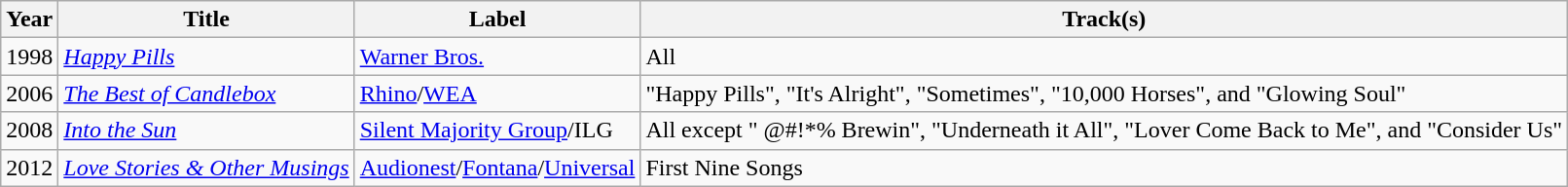<table class="wikitable" border="1">
<tr>
<th><strong>Year</strong></th>
<th><strong>Title</strong></th>
<th><strong>Label</strong></th>
<th><strong>Track(s)</strong></th>
</tr>
<tr>
<td>1998</td>
<td><em><a href='#'>Happy Pills</a></em></td>
<td><a href='#'>Warner Bros.</a></td>
<td>All</td>
</tr>
<tr>
<td>2006</td>
<td><em><a href='#'>The Best of Candlebox</a></em></td>
<td><a href='#'>Rhino</a>/<a href='#'>WEA</a></td>
<td>"Happy Pills", "It's Alright", "Sometimes", "10,000 Horses", and "Glowing Soul"</td>
</tr>
<tr>
<td>2008</td>
<td><em><a href='#'>Into the Sun</a></em></td>
<td><a href='#'>Silent Majority Group</a>/ILG</td>
<td>All except " @#!*%  Brewin", "Underneath it All", "Lover Come Back to Me", and "Consider Us"</td>
</tr>
<tr>
<td>2012</td>
<td><em><a href='#'>Love Stories & Other Musings</a></em></td>
<td><a href='#'>Audionest</a>/<a href='#'>Fontana</a>/<a href='#'>Universal</a></td>
<td>First Nine Songs</td>
</tr>
</table>
